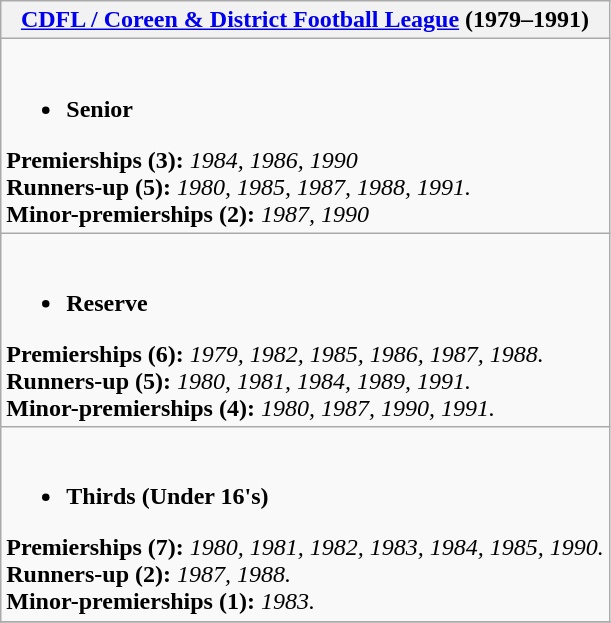<table class="wikitable collapsible collapsed">
<tr>
<th><strong><a href='#'>CDFL / Coreen & District Football League</a> (1979–1991)</strong> </th>
</tr>
<tr>
<td><br><ul><li><strong>Senior</strong></li></ul><strong>Premierships (3):</strong> <em>1984, 1986, 1990</em><br><strong>Runners-up (5):</strong> <em>1980, 1985, 1987, 1988, 1991.</em><br><strong>Minor-premierships (2):</strong> <em>1987, 1990</em></td>
</tr>
<tr>
<td><br><ul><li><strong>Reserve</strong></li></ul><strong>Premierships (6):</strong> <em>1979, 1982, 1985, 1986, 1987, 1988.</em><br><strong>Runners-up (5):</strong> <em>1980, 1981, 1984, 1989, 1991.</em><br><strong>Minor-premierships (4):</strong> <em>1980, 1987, 1990, 1991.</em></td>
</tr>
<tr>
<td><br><ul><li><strong>Thirds (Under 16's)</strong></li></ul><strong>Premierships (7):</strong> <em>1980, 1981, 1982, 1983, 1984, 1985, 1990.</em><br><strong>Runners-up (2):</strong> <em>1987, 1988.</em><br><strong>Minor-premierships (1):</strong> <em>1983.</em></td>
</tr>
<tr>
</tr>
</table>
